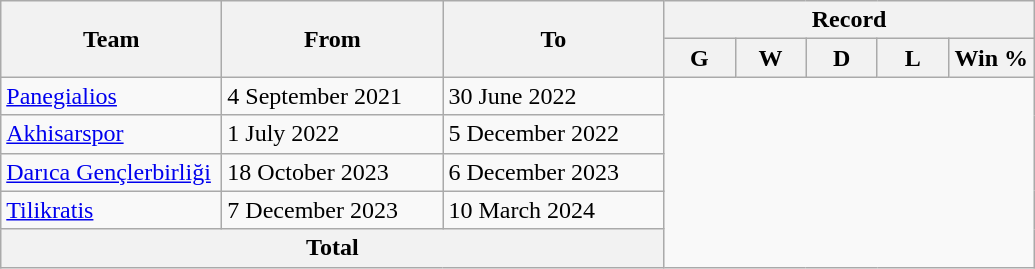<table class="wikitable" style="text-align: center">
<tr>
<th rowspan=2 width=140>Team</th>
<th rowspan=2 width=140>From</th>
<th rowspan=2 width=140>To</th>
<th colspan=8>Record</th>
</tr>
<tr>
<th width=40>G</th>
<th width=40>W</th>
<th width=40>D</th>
<th width=40>L</th>
<th width=50>Win %</th>
</tr>
<tr>
<td align="left"><a href='#'>Panegialios</a></td>
<td align=left>4 September 2021</td>
<td align=left>30 June 2022<br></td>
</tr>
<tr>
<td align="left"><a href='#'>Akhisarspor</a></td>
<td align=left>1 July 2022</td>
<td align=left>5 December 2022<br></td>
</tr>
<tr>
<td align="left"><a href='#'>Darıca Gençlerbirliği</a></td>
<td align=left>18 October 2023</td>
<td align=left>6 December 2023<br></td>
</tr>
<tr>
<td align="left"><a href='#'>Tilikratis</a></td>
<td align=left>7 December 2023</td>
<td align=left>10 March 2024<br></td>
</tr>
<tr>
<th colspan=3>Total<br></th>
</tr>
</table>
